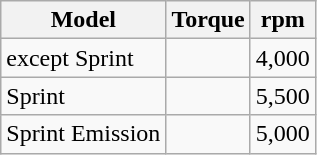<table class="wikitable" style="display: inline-table;">
<tr>
<th>Model</th>
<th>Torque</th>
<th>rpm</th>
</tr>
<tr>
<td>except Sprint</td>
<td></td>
<td>4,000</td>
</tr>
<tr>
<td>Sprint</td>
<td></td>
<td>5,500</td>
</tr>
<tr>
<td>Sprint Emission</td>
<td></td>
<td>5,000</td>
</tr>
</table>
